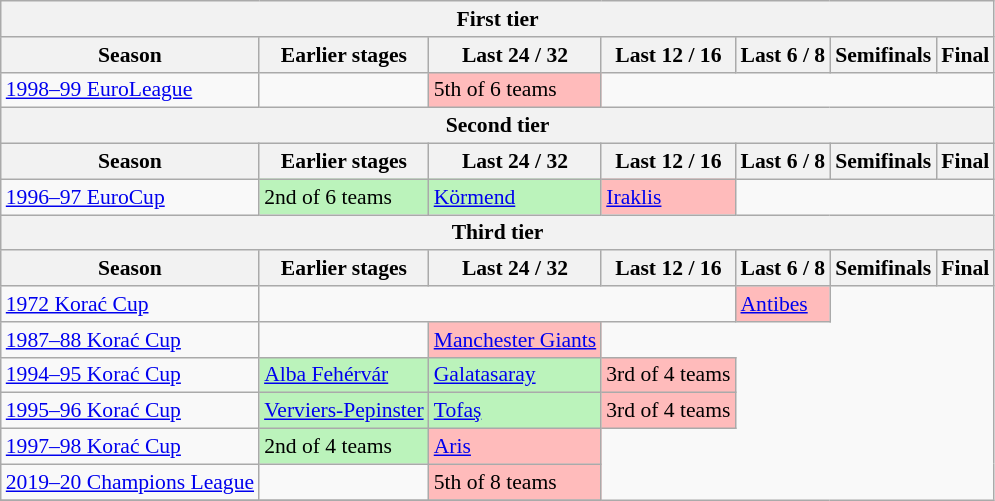<table class="wikitable" style="font-size:90%">
<tr>
<th colspan=7>First tier</th>
</tr>
<tr>
<th>Season</th>
<th>Earlier stages</th>
<th>Last 24 / 32</th>
<th>Last 12 / 16</th>
<th>Last 6 / 8</th>
<th>Semifinals</th>
<th>Final</th>
</tr>
<tr>
<td><a href='#'>1998–99 EuroLeague</a></td>
<td></td>
<td bgcolor=#FFBBBB>5th of 6 teams</td>
</tr>
<tr>
<th colspan=7>Second tier</th>
</tr>
<tr>
<th>Season</th>
<th>Earlier stages</th>
<th>Last 24 / 32</th>
<th>Last 12 / 16</th>
<th>Last 6 / 8</th>
<th>Semifinals</th>
<th>Final</th>
</tr>
<tr>
<td><a href='#'>1996–97 EuroCup</a></td>
<td bgcolor=#BBF3BB>2nd of 6 teams</td>
<td bgcolor=#BBF3BB> <a href='#'>Körmend</a></td>
<td bgcolor=#FFBBBB> <a href='#'>Iraklis</a></td>
</tr>
<tr>
<th colspan=7>Third tier</th>
</tr>
<tr>
<th>Season</th>
<th>Earlier stages</th>
<th>Last 24 / 32</th>
<th>Last 12 / 16</th>
<th>Last 6 / 8</th>
<th>Semifinals</th>
<th>Final</th>
</tr>
<tr>
<td><a href='#'>1972 Korać Cup</a></td>
<td colspan=3></td>
<td bgcolor=#FFBBBB> <a href='#'>Antibes</a></td>
</tr>
<tr>
<td><a href='#'>1987–88 Korać Cup</a></td>
<td></td>
<td bgcolor=#FFBBBB> <a href='#'>Manchester Giants</a></td>
</tr>
<tr>
<td><a href='#'>1994–95 Korać Cup</a></td>
<td bgcolor=#BBF3BB> <a href='#'>Alba Fehérvár</a></td>
<td bgcolor=#BBF3BB> <a href='#'>Galatasaray</a></td>
<td bgcolor=#FFBBBB>3rd of 4 teams</td>
</tr>
<tr>
<td><a href='#'>1995–96 Korać Cup</a></td>
<td bgcolor=#BBF3BB> <a href='#'>Verviers-Pepinster</a></td>
<td bgcolor=#BBF3BB> <a href='#'>Tofaş</a></td>
<td bgcolor=#FFBBBB>3rd of 4 teams</td>
</tr>
<tr>
<td><a href='#'>1997–98 Korać Cup</a></td>
<td bgcolor=#BBF3BB>2nd of 4 teams</td>
<td bgcolor=#FFBBBB> <a href='#'>Aris</a></td>
</tr>
<tr>
<td><a href='#'>2019–20 Champions League</a></td>
<td></td>
<td bgcolor=#FFBBBB>5th of 8 teams</td>
</tr>
<tr>
</tr>
</table>
